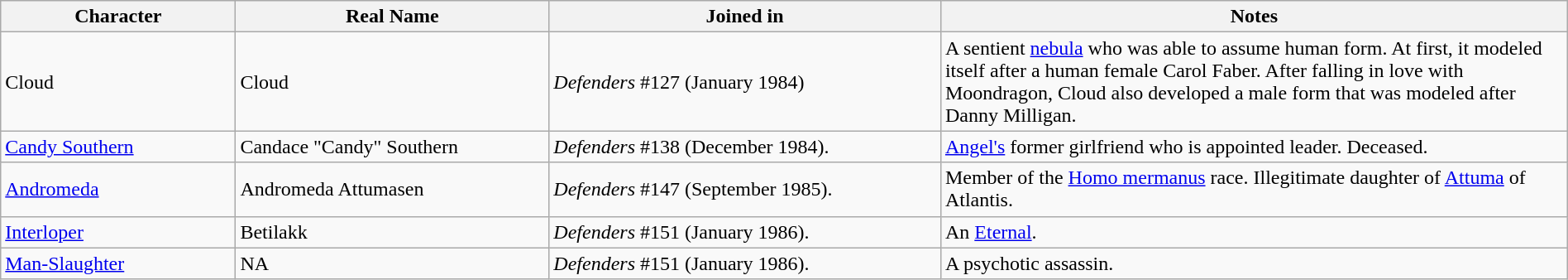<table class="wikitable" style="width:100%;">
<tr>
<th width=15%>Character</th>
<th width=20%>Real Name</th>
<th width=25%>Joined in</th>
<th width=40%>Notes</th>
</tr>
<tr>
<td>Cloud</td>
<td>Cloud</td>
<td><em>Defenders</em> #127 (January 1984)</td>
<td>A sentient <a href='#'>nebula</a> who was able to assume human form. At first, it modeled itself after a human female Carol Faber. After falling in love with Moondragon, Cloud also developed a male form that was modeled after Danny Milligan.</td>
</tr>
<tr>
<td><a href='#'>Candy Southern</a></td>
<td>Candace "Candy" Southern</td>
<td><em>Defenders</em> #138 (December 1984).</td>
<td><a href='#'>Angel's</a> former girlfriend who is appointed leader. Deceased.</td>
</tr>
<tr>
<td><a href='#'>Andromeda</a></td>
<td>Andromeda Attumasen</td>
<td><em>Defenders</em> #147 (September 1985).</td>
<td>Member of the <a href='#'>Homo mermanus</a> race. Illegitimate daughter of <a href='#'>Attuma</a> of Atlantis.</td>
</tr>
<tr>
<td><a href='#'>Interloper</a></td>
<td>Betilakk</td>
<td><em>Defenders</em> #151 (January 1986).</td>
<td>An <a href='#'>Eternal</a>.</td>
</tr>
<tr>
<td><a href='#'>Man-Slaughter</a></td>
<td>NA</td>
<td><em>Defenders</em> #151 (January 1986).</td>
<td>A psychotic assassin.</td>
</tr>
</table>
